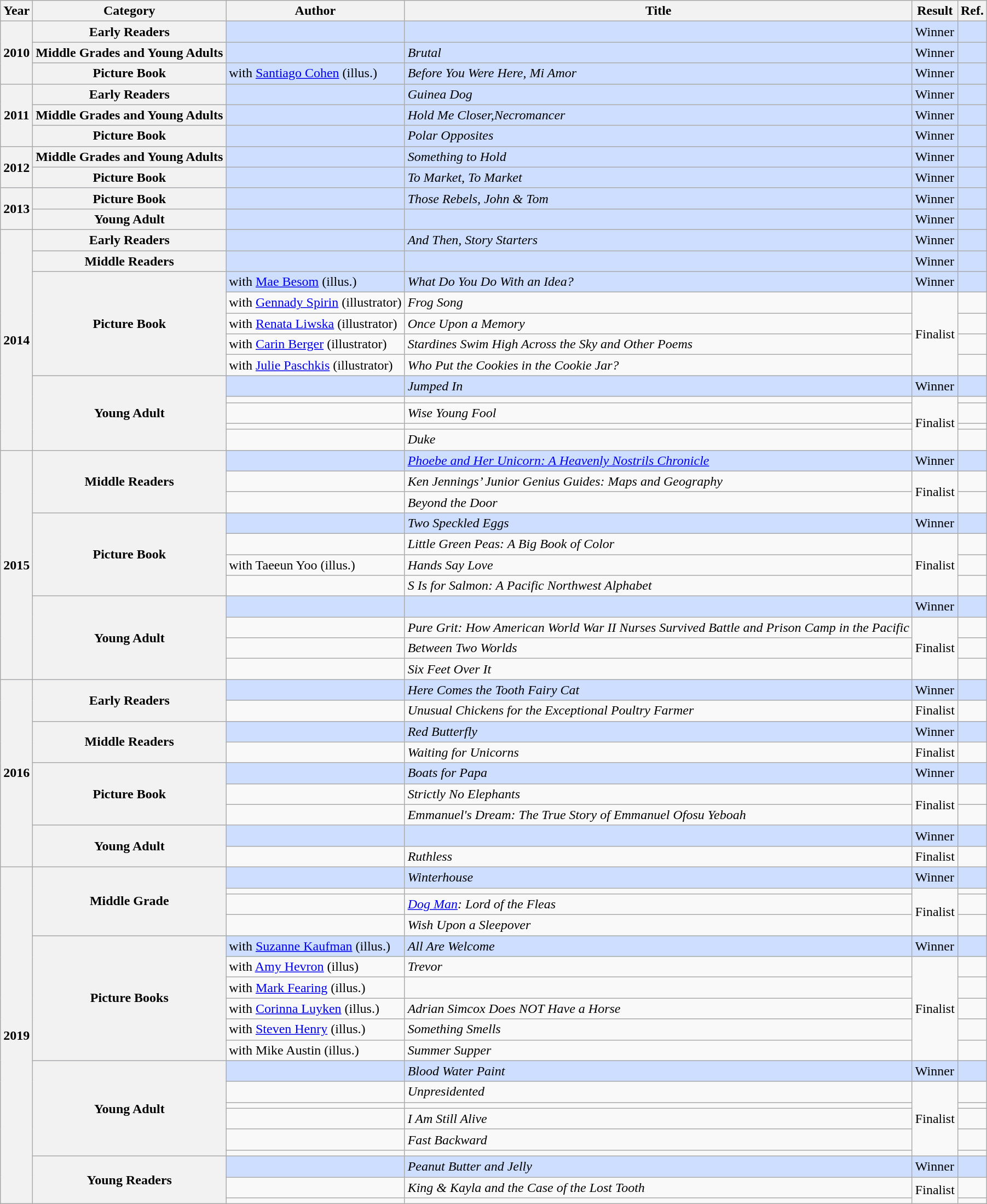<table class="wikitable sortable mw-collapsible">
<tr>
<th>Year</th>
<th>Category</th>
<th>Author</th>
<th>Title</th>
<th>Result</th>
<th>Ref.</th>
</tr>
<tr style=background:#cddeff>
<th rowspan="3">2010</th>
<th>Early Readers</th>
<td></td>
<td><em></em></td>
<td>Winner</td>
<td></td>
</tr>
<tr style=background:#cddeff>
<th>Middle Grades and Young Adults</th>
<td></td>
<td><em>Brutal</em></td>
<td>Winner</td>
<td></td>
</tr>
<tr style=background:#cddeff>
<th>Picture Book</th>
<td>  with <a href='#'>Santiago Cohen</a> (illus.)</td>
<td><em>Before You Were Here, Mi Amor</em></td>
<td>Winner</td>
<td></td>
</tr>
<tr style=background:#cddeff>
<th rowspan="3">2011</th>
<th>Early Readers</th>
<td></td>
<td><em>Guinea Dog</em></td>
<td>Winner</td>
<td></td>
</tr>
<tr style=background:#cddeff>
<th>Middle Grades and Young Adults</th>
<td></td>
<td><em>Hold Me Closer,Necromancer</em></td>
<td>Winner</td>
<td></td>
</tr>
<tr style=background:#cddeff>
<th>Picture Book</th>
<td></td>
<td><em>Polar Opposites</em></td>
<td>Winner</td>
<td></td>
</tr>
<tr style=background:#cddeff>
<th rowspan="2">2012</th>
<th>Middle Grades and Young Adults</th>
<td></td>
<td><em>Something to Hold</em></td>
<td>Winner</td>
<td></td>
</tr>
<tr style=background:#cddeff>
<th>Picture Book</th>
<td></td>
<td><em>To Market, To Market</em></td>
<td>Winner</td>
<td></td>
</tr>
<tr style=background:#cddeff>
<th rowspan="2">2013</th>
<th>Picture Book</th>
<td></td>
<td><em>Those Rebels, John & Tom</em></td>
<td>Winner</td>
<td></td>
</tr>
<tr style=background:#cddeff>
<th>Young Adult</th>
<td></td>
<td><em></em></td>
<td>Winner</td>
<td></td>
</tr>
<tr style=background:#cddeff>
<th rowspan="12">2014</th>
<th>Early Readers</th>
<td></td>
<td><em>And Then, Story Starters</em></td>
<td>Winner</td>
<td></td>
</tr>
<tr style=background:#cddeff>
<th>Middle Readers</th>
<td></td>
<td><em></em></td>
<td>Winner</td>
<td></td>
</tr>
<tr style=background:#cddeff>
<th rowspan="5">Picture Book</th>
<td> with <a href='#'>Mae Besom</a> (illus.)</td>
<td><em>What Do You Do With an Idea?</em></td>
<td>Winner</td>
<td></td>
</tr>
<tr>
<td> with <a href='#'>Gennady Spirin</a> (illustrator)</td>
<td><em>Frog Song</em></td>
<td rowspan="4">Finalist</td>
<td></td>
</tr>
<tr>
<td> with <a href='#'>Renata Liwska</a> (illustrator)</td>
<td><em>Once Upon a Memory</em></td>
<td></td>
</tr>
<tr>
<td> with <a href='#'>Carin Berger</a> (illustrator)</td>
<td><em>Stardines Swim High Across the Sky and Other Poems</em></td>
<td></td>
</tr>
<tr>
<td> with  <a href='#'>Julie Paschkis</a> (illustrator)</td>
<td><em>Who Put the Cookies in the Cookie Jar?</em></td>
<td></td>
</tr>
<tr style=background:#cddeff>
<th rowspan="5">Young Adult</th>
<td></td>
<td><em>Jumped In</em></td>
<td>Winner</td>
<td></td>
</tr>
<tr>
<td></td>
<td><em></em></td>
<td rowspan="4">Finalist</td>
<td></td>
</tr>
<tr>
<td></td>
<td><em>Wise Young Fool</em></td>
<td></td>
</tr>
<tr>
<td></td>
<td><em></em></td>
<td></td>
</tr>
<tr>
<td></td>
<td><em>Duke</em></td>
<td></td>
</tr>
<tr style=background:#cddeff>
<th rowspan="11">2015</th>
<th rowspan="3">Middle Readers</th>
<td></td>
<td><em><a href='#'>Phoebe and Her Unicorn: A Heavenly Nostrils Chronicle</a></em></td>
<td>Winner</td>
<td></td>
</tr>
<tr>
<td></td>
<td><em>Ken Jennings’ Junior Genius Guides: Maps and Geography</em></td>
<td rowspan="2">Finalist</td>
<td></td>
</tr>
<tr>
<td></td>
<td><em>Beyond the Door</em></td>
<td></td>
</tr>
<tr style=background:#cddeff>
<th rowspan="4">Picture Book</th>
<td></td>
<td><em>Two Speckled Eggs</em></td>
<td>Winner</td>
<td></td>
</tr>
<tr>
<td></td>
<td><em>Little Green Peas: A Big Book of Color</em></td>
<td rowspan="3">Finalist</td>
<td></td>
</tr>
<tr>
<td> with Taeeun Yoo (illus.)</td>
<td><em>Hands Say Love</em></td>
<td></td>
</tr>
<tr>
<td></td>
<td><em>S Is for Salmon: A Pacific Northwest Alphabet</em></td>
<td></td>
</tr>
<tr style=background:#cddeff>
<th rowspan="4">Young Adult</th>
<td></td>
<td><em></em></td>
<td>Winner</td>
<td></td>
</tr>
<tr>
<td></td>
<td><em>Pure Grit: How American World War II Nurses Survived Battle and Prison Camp in the Pacific</em></td>
<td rowspan="3">Finalist</td>
<td></td>
</tr>
<tr>
<td></td>
<td><em>Between Two Worlds</em></td>
<td></td>
</tr>
<tr>
<td></td>
<td><em>Six Feet Over It</em></td>
<td></td>
</tr>
<tr style=background:#cddeff>
<th rowspan="9">2016</th>
<th rowspan="2">Early Readers</th>
<td></td>
<td><em>Here Comes the Tooth Fairy Cat</em></td>
<td>Winner</td>
<td></td>
</tr>
<tr>
<td></td>
<td><em>Unusual Chickens for the Exceptional Poultry Farmer</em></td>
<td>Finalist</td>
<td></td>
</tr>
<tr style=background:#cddeff>
<th rowspan="2">Middle Readers</th>
<td></td>
<td><em>Red Butterfly</em></td>
<td>Winner</td>
<td></td>
</tr>
<tr>
<td></td>
<td><em>Waiting for Unicorns</em></td>
<td>Finalist</td>
<td></td>
</tr>
<tr style=background:#cddeff>
<th rowspan="3">Picture Book</th>
<td></td>
<td><em>Boats for Papa</em></td>
<td>Winner</td>
<td></td>
</tr>
<tr>
<td></td>
<td><em>Strictly No Elephants</em></td>
<td rowspan="2">Finalist</td>
<td></td>
</tr>
<tr>
<td></td>
<td><em>Emmanuel's Dream: The True Story of Emmanuel Ofosu Yeboah</em></td>
<td></td>
</tr>
<tr style=background:#cddeff>
<th rowspan="2">Young Adult</th>
<td></td>
<td><em></em></td>
<td>Winner</td>
<td></td>
</tr>
<tr>
<td></td>
<td><em>Ruthless</em></td>
<td>Finalist</td>
<td></td>
</tr>
<tr style=background:#cddeff>
<th rowspan="19">2019</th>
<th rowspan="4">Middle Grade</th>
<td></td>
<td><em>Winterhouse</em></td>
<td>Winner</td>
<td></td>
</tr>
<tr>
<td></td>
<td><em></em></td>
<td rowspan="3">Finalist</td>
<td></td>
</tr>
<tr>
<td></td>
<td><em><a href='#'>Dog Man</a>: Lord of the Fleas</em></td>
<td></td>
</tr>
<tr>
<td></td>
<td><em>Wish Upon a Sleepover</em></td>
<td></td>
</tr>
<tr style=background:#cddeff>
<th rowspan="6">Picture Books</th>
<td>  with <a href='#'>Suzanne Kaufman</a> (illus.)</td>
<td><em>All Are Welcome</em></td>
<td>Winner</td>
<td></td>
</tr>
<tr>
<td>  with <a href='#'>Amy Hevron</a> (illus)</td>
<td><em>Trevor</em></td>
<td rowspan="5">Finalist</td>
<td></td>
</tr>
<tr>
<td> with <a href='#'>Mark Fearing</a> (illus.)</td>
<td><em></em></td>
<td></td>
</tr>
<tr>
<td>  with <a href='#'>Corinna Luyken</a> (illus.)</td>
<td><em>Adrian Simcox Does NOT Have a Horse</em></td>
<td></td>
</tr>
<tr>
<td> with <a href='#'>Steven Henry</a> (illus.)</td>
<td><em>Something Smells</em></td>
<td></td>
</tr>
<tr>
<td>  with Mike Austin (illus.)</td>
<td><em>Summer Supper</em></td>
<td></td>
</tr>
<tr style=background:#cddeff>
<th rowspan="6">Young Adult</th>
<td></td>
<td><em>Blood Water Paint</em></td>
<td>Winner</td>
<td></td>
</tr>
<tr>
<td></td>
<td><em>Unpresidented</em></td>
<td rowspan="5">Finalist</td>
<td></td>
</tr>
<tr>
<td></td>
<td><em></em></td>
<td></td>
</tr>
<tr>
<td></td>
<td><em>I Am Still Alive</em></td>
<td></td>
</tr>
<tr>
<td></td>
<td><em>Fast Backward</em></td>
<td></td>
</tr>
<tr>
<td></td>
<td><em></em></td>
<td></td>
</tr>
<tr style=background:#cddeff>
<th rowspan="3">Young Readers</th>
<td></td>
<td><em>Peanut Butter and Jelly</em></td>
<td>Winner</td>
<td></td>
</tr>
<tr>
<td></td>
<td><em>King & Kayla and the Case of the Lost Tooth</em></td>
<td rowspan="2">Finalist</td>
<td></td>
</tr>
<tr>
<td></td>
<td><em></em></td>
<td></td>
</tr>
</table>
